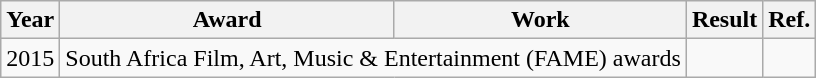<table class= "wikitable">
<tr>
<th>Year</th>
<th>Award</th>
<th>Work</th>
<th>Result</th>
<th>Ref.</th>
</tr>
<tr>
<td>2015</td>
<td colspan="2">South Africa Film, Art, Music & Entertainment (FAME) awards</td>
<td></td>
</tr>
</table>
